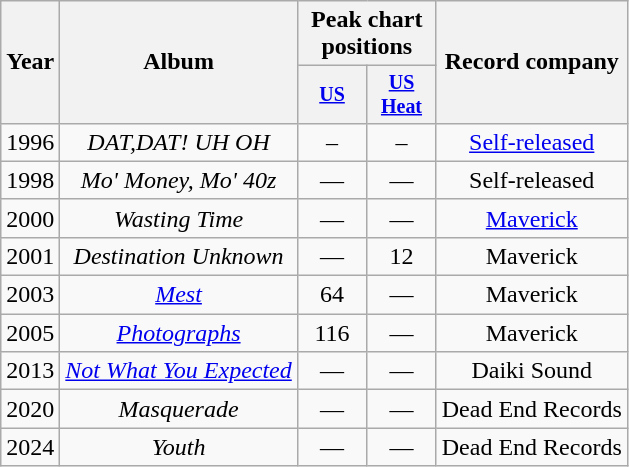<table class="wikitable" style="text-align:center;">
<tr>
<th rowspan="2">Year</th>
<th rowspan="2">Album</th>
<th colspan="2">Peak chart positions</th>
<th rowspan="2">Record company</th>
</tr>
<tr style="font-size:smaller;">
<th style="width:40px;"><a href='#'>US</a></th>
<th style="width:40px;"><a href='#'>US Heat</a></th>
</tr>
<tr>
<td>1996</td>
<td><em>DAT,DAT! UH OH</em></td>
<td>–</td>
<td>–</td>
<td><a href='#'>Self-released</a></td>
</tr>
<tr>
<td>1998</td>
<td><em>Mo' Money, Mo' 40z</em></td>
<td>—</td>
<td>—</td>
<td>Self-released</td>
</tr>
<tr>
<td>2000</td>
<td><em>Wasting Time</em></td>
<td>—</td>
<td>—</td>
<td><a href='#'>Maverick</a></td>
</tr>
<tr>
<td>2001</td>
<td><em>Destination Unknown</em></td>
<td>—</td>
<td>12</td>
<td>Maverick</td>
</tr>
<tr>
<td>2003</td>
<td><em><a href='#'>Mest</a></em></td>
<td>64</td>
<td>—</td>
<td>Maverick</td>
</tr>
<tr>
<td>2005</td>
<td><em><a href='#'>Photographs</a></em></td>
<td>116</td>
<td>—</td>
<td>Maverick</td>
</tr>
<tr>
<td>2013</td>
<td><em><a href='#'>Not What You Expected</a></em></td>
<td>—</td>
<td>—</td>
<td>Daiki Sound</td>
</tr>
<tr>
<td>2020</td>
<td><em>Masquerade</em></td>
<td>—</td>
<td>—</td>
<td>Dead End Records</td>
</tr>
<tr>
<td>2024</td>
<td><em>Youth</em></td>
<td>—</td>
<td>—</td>
<td>Dead End Records</td>
</tr>
</table>
